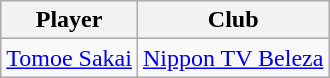<table class="wikitable">
<tr>
<th>Player</th>
<th>Club</th>
</tr>
<tr>
<td> <a href='#'>Tomoe Sakai</a></td>
<td><a href='#'>Nippon TV Beleza</a></td>
</tr>
</table>
